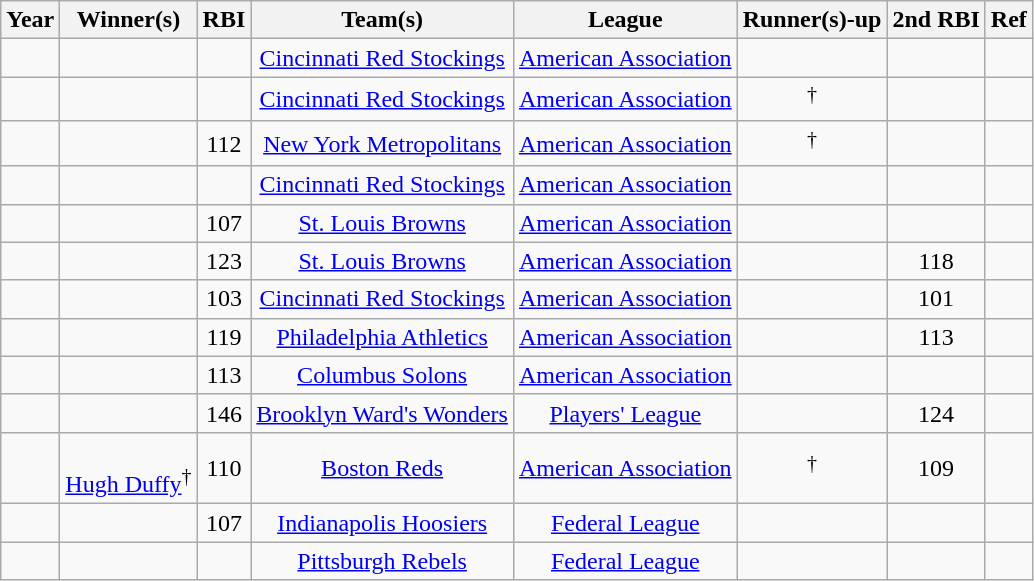<table class="wikitable sortable" style="text-align:center;">
<tr>
<th scope="col" halign="center">Year</th>
<th scope="col">Winner(s)</th>
<th scope="col">RBI</th>
<th scope="col">Team(s)</th>
<th scope="col">League</th>
<th scope="col">Runner(s)-up</th>
<th scope="col">2nd RBI</th>
<th scope="col" class="unsortable">Ref</th>
</tr>
<tr>
<td></td>
<td></td>
<td></td>
<td><a href='#'>Cincinnati Red Stockings</a></td>
<td><a href='#'>American Association</a></td>
<td></td>
<td></td>
<td></td>
</tr>
<tr>
<td></td>
<td></td>
<td></td>
<td><a href='#'>Cincinnati Red Stockings</a></td>
<td><a href='#'>American Association</a></td>
<td><sup>†</sup></td>
<td></td>
<td></td>
</tr>
<tr>
<td></td>
<td></td>
<td>112</td>
<td><a href='#'>New York Metropolitans</a></td>
<td><a href='#'>American Association</a></td>
<td><sup>†</sup></td>
<td></td>
<td></td>
</tr>
<tr>
<td></td>
<td></td>
<td></td>
<td><a href='#'>Cincinnati Red Stockings</a></td>
<td><a href='#'>American Association</a></td>
<td></td>
<td></td>
<td></td>
</tr>
<tr>
<td></td>
<td></td>
<td>107</td>
<td><a href='#'>St. Louis Browns</a></td>
<td><a href='#'>American Association</a></td>
<td></td>
<td></td>
<td></td>
</tr>
<tr>
<td></td>
<td></td>
<td>123</td>
<td><a href='#'>St. Louis Browns</a></td>
<td><a href='#'>American Association</a></td>
<td></td>
<td>118</td>
<td></td>
</tr>
<tr>
<td></td>
<td></td>
<td>103</td>
<td><a href='#'>Cincinnati Red Stockings</a></td>
<td><a href='#'>American Association</a></td>
<td></td>
<td>101</td>
<td></td>
</tr>
<tr>
<td></td>
<td></td>
<td>119</td>
<td><a href='#'>Philadelphia Athletics</a></td>
<td><a href='#'>American Association</a></td>
<td></td>
<td>113</td>
<td></td>
</tr>
<tr>
<td></td>
<td></td>
<td>113</td>
<td><a href='#'>Columbus Solons</a></td>
<td><a href='#'>American Association</a></td>
<td></td>
<td></td>
<td></td>
</tr>
<tr>
<td></td>
<td></td>
<td>146</td>
<td><a href='#'>Brooklyn Ward's Wonders</a></td>
<td><a href='#'>Players' League</a></td>
<td></td>
<td>124</td>
<td></td>
</tr>
<tr>
<td></td>
<td><br><a href='#'>Hugh Duffy</a><sup>†</sup></td>
<td>110</td>
<td><a href='#'>Boston Reds</a></td>
<td><a href='#'>American Association</a></td>
<td><sup>†</sup></td>
<td>109</td>
<td></td>
</tr>
<tr>
<td></td>
<td></td>
<td>107</td>
<td><a href='#'>Indianapolis Hoosiers</a></td>
<td><a href='#'>Federal League</a></td>
<td></td>
<td></td>
<td></td>
</tr>
<tr>
<td></td>
<td></td>
<td></td>
<td><a href='#'>Pittsburgh Rebels</a></td>
<td><a href='#'>Federal League</a></td>
<td></td>
<td></td>
<td></td>
</tr>
</table>
